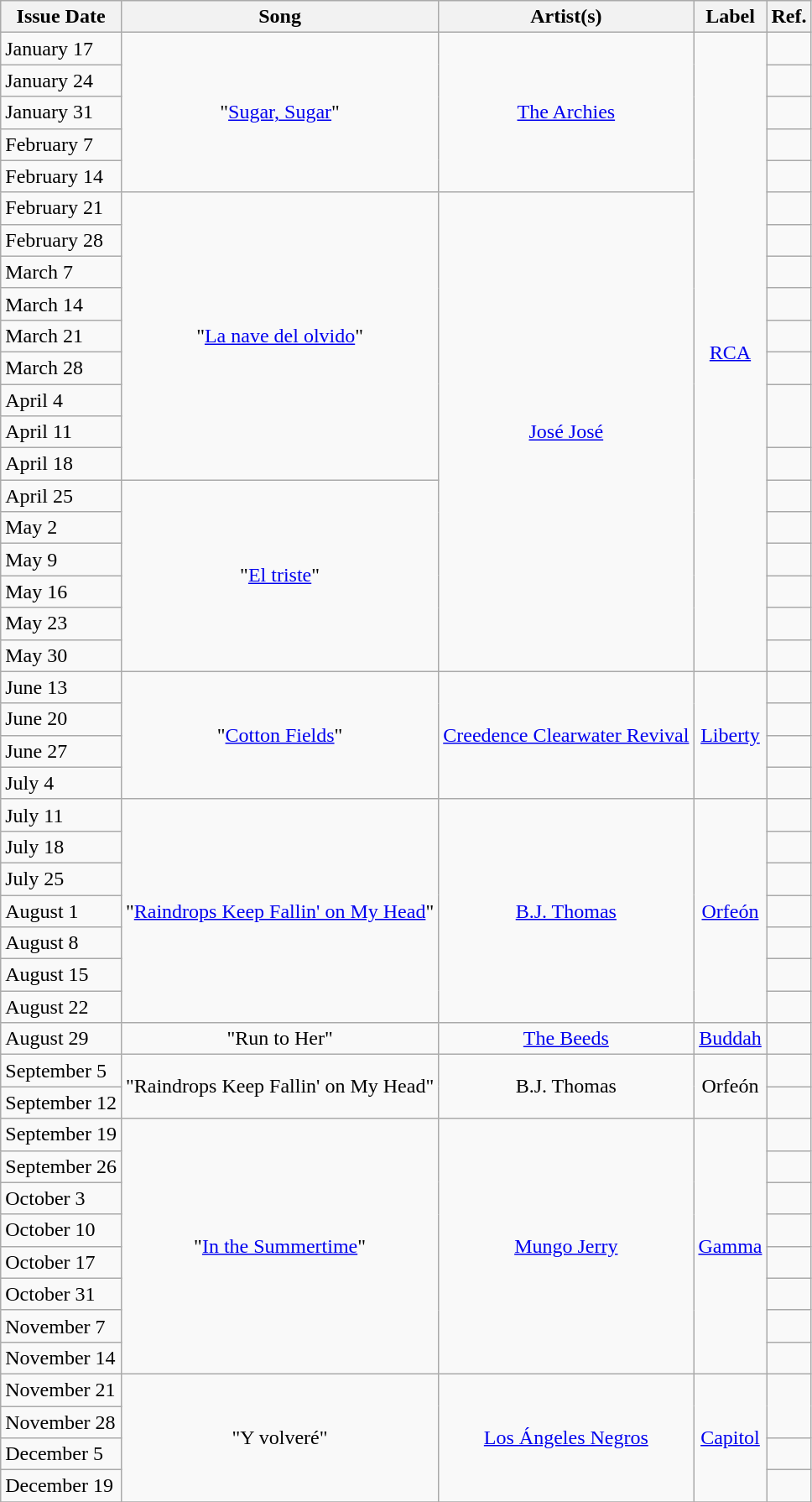<table class="wikitable">
<tr>
<th>Issue Date</th>
<th>Song</th>
<th>Artist(s)</th>
<th>Label</th>
<th>Ref.</th>
</tr>
<tr>
<td>January 17</td>
<td align="center" rowspan="5">"<a href='#'>Sugar, Sugar</a>"</td>
<td align="center" rowspan="5"><a href='#'>The Archies</a></td>
<td align="center" rowspan="20"><a href='#'>RCA</a></td>
<td align="center" rowspan="1"></td>
</tr>
<tr>
<td>January 24</td>
<td align="center" rowspan="1"></td>
</tr>
<tr>
<td>January 31</td>
<td align="center" rowspan="1"></td>
</tr>
<tr>
<td>February 7</td>
<td align="center" rowspan="1"></td>
</tr>
<tr>
<td>February 14</td>
<td align="center" rowspan="1"></td>
</tr>
<tr>
<td>February 21</td>
<td align="center" rowspan="9">"<a href='#'>La nave del olvido</a>"</td>
<td align="center" rowspan="15"><a href='#'>José José</a></td>
<td align="center" rowspan="1"></td>
</tr>
<tr>
<td>February 28</td>
<td align="center" rowspan="1"></td>
</tr>
<tr>
<td>March 7</td>
<td align="center" rowspan="1"></td>
</tr>
<tr>
<td>March 14</td>
<td align="center" rowspan="1"></td>
</tr>
<tr>
<td>March 21</td>
<td align="center" rowspan="1"></td>
</tr>
<tr>
<td>March 28</td>
<td align="center" rowspan="1"></td>
</tr>
<tr>
<td>April 4</td>
<td align="center" rowspan="2"></td>
</tr>
<tr>
<td>April 11</td>
</tr>
<tr>
<td>April 18</td>
<td align="center" rowspan="1"></td>
</tr>
<tr>
<td>April 25</td>
<td align="center" rowspan="6">"<a href='#'>El triste</a>"</td>
<td align="center" rowspan="1"></td>
</tr>
<tr>
<td>May 2</td>
<td align="center" rowspan="1"></td>
</tr>
<tr>
<td>May 9</td>
<td align="center" rowspan="1"></td>
</tr>
<tr>
<td>May 16</td>
<td align="center" rowspan="1"></td>
</tr>
<tr>
<td>May 23</td>
<td align="center" rowspan="1"></td>
</tr>
<tr>
<td>May 30</td>
<td align="center" rowspan="1"></td>
</tr>
<tr>
<td>June 13</td>
<td align="center" rowspan="4">"<a href='#'>Cotton Fields</a>"</td>
<td align="center" rowspan="4"><a href='#'>Creedence Clearwater Revival</a></td>
<td align="center" rowspan="4"><a href='#'>Liberty</a></td>
<td align="center" rowspan="1"></td>
</tr>
<tr>
<td>June 20</td>
<td align="center" rowspan="1"></td>
</tr>
<tr>
<td>June 27</td>
<td align="center" rowspan="1"></td>
</tr>
<tr>
<td>July 4</td>
<td align="center" rowspan="1"></td>
</tr>
<tr>
<td>July 11</td>
<td align="center" rowspan="7">"<a href='#'>Raindrops Keep Fallin' on My Head</a>"</td>
<td align="center" rowspan="7"><a href='#'>B.J. Thomas</a></td>
<td align="center" rowspan="7"><a href='#'>Orfeón</a></td>
<td align="center" rowspan="1"></td>
</tr>
<tr>
<td>July 18</td>
<td align="center" rowspan="1"></td>
</tr>
<tr>
<td>July 25</td>
<td align="center" rowspan="1"></td>
</tr>
<tr>
<td>August 1</td>
<td align="center" rowspan="1"></td>
</tr>
<tr>
<td>August 8</td>
<td align="center" rowspan="1"></td>
</tr>
<tr>
<td>August 15</td>
<td align="center" rowspan="1"></td>
</tr>
<tr>
<td>August 22</td>
<td align="center" rowspan="1"></td>
</tr>
<tr>
<td>August 29</td>
<td align="center">"Run to Her"</td>
<td align="center"><a href='#'>The Beeds</a></td>
<td align="center" rowspan="1"><a href='#'>Buddah</a></td>
<td align="center" rowspan="1"></td>
</tr>
<tr>
<td>September 5</td>
<td align="center" rowspan="2">"Raindrops Keep Fallin' on My Head"</td>
<td align="center" rowspan="2">B.J. Thomas</td>
<td align="center" rowspan="2">Orfeón</td>
<td align="center" rowspan="1"></td>
</tr>
<tr>
<td>September 12</td>
<td align="center" rowspan="1"></td>
</tr>
<tr>
<td>September 19</td>
<td align="center" rowspan="8">"<a href='#'>In the Summertime</a>"</td>
<td align="center" rowspan="8"><a href='#'>Mungo Jerry</a></td>
<td align="center" rowspan="8"><a href='#'>Gamma</a></td>
<td align="center" rowspan="1"></td>
</tr>
<tr>
<td>September 26</td>
<td align="center" rowspan="1"></td>
</tr>
<tr>
<td>October 3</td>
<td align="center" rowspan="1"></td>
</tr>
<tr>
<td>October 10</td>
<td align="center" rowspan="1"></td>
</tr>
<tr>
<td>October 17</td>
<td align="center" rowspan="1"></td>
</tr>
<tr>
<td>October 31</td>
<td align="center" rowspan="1"></td>
</tr>
<tr>
<td>November 7</td>
<td align="center" rowspan="1"></td>
</tr>
<tr>
<td>November 14</td>
<td align="center" rowspan="1"></td>
</tr>
<tr>
<td>November 21</td>
<td align="center" rowspan="4">"Y volveré"</td>
<td align="center" rowspan="4"><a href='#'>Los Ángeles Negros</a></td>
<td align="center" rowspan="4"><a href='#'>Capitol</a></td>
<td align="center" rowspan="2"></td>
</tr>
<tr>
<td>November 28</td>
</tr>
<tr>
<td>December 5</td>
<td align="center" rowspan="1"></td>
</tr>
<tr>
<td>December 19</td>
<td align="center" rowspan="1"></td>
</tr>
<tr>
</tr>
</table>
